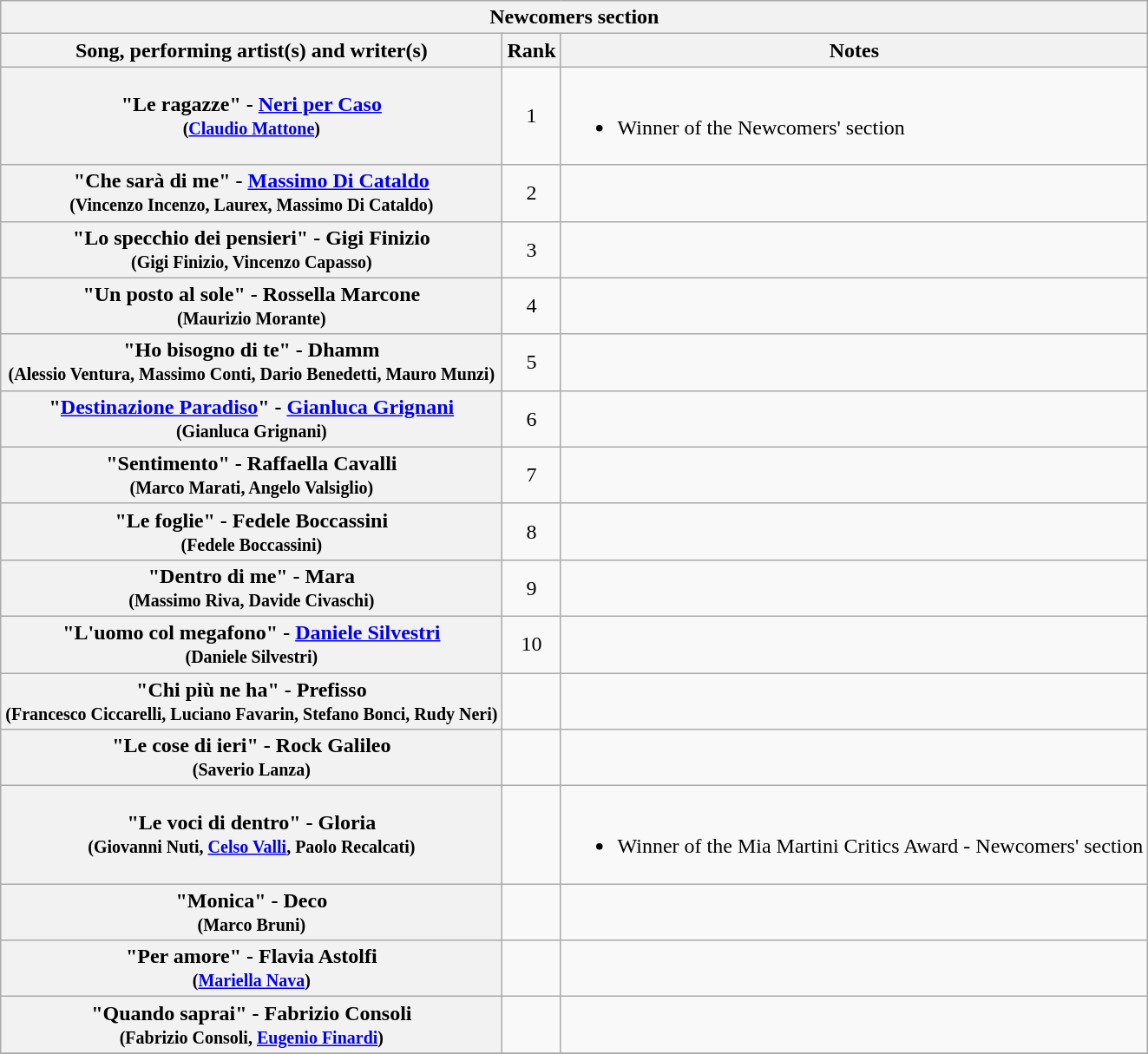<table class="plainrowheaders wikitable">
<tr>
<th colspan="3">Newcomers section </th>
</tr>
<tr>
<th>Song, performing artist(s) and writer(s)</th>
<th>Rank</th>
<th>Notes</th>
</tr>
<tr>
<th scope="row">"Le ragazze" - <a href='#'>Neri per Caso</a>  <br><small> (<a href='#'>Claudio Mattone</a>)</small></th>
<td style="text-align:center;">1</td>
<td><br><ul><li>Winner of the Newcomers' section</li></ul></td>
</tr>
<tr>
<th scope="row">"Che sarà di me" -  <a href='#'>Massimo Di Cataldo</a>  <br><small> (Vincenzo Incenzo, Laurex, Massimo Di Cataldo)</small></th>
<td style="text-align:center;">2</td>
<td></td>
</tr>
<tr>
<th scope="row">"Lo specchio dei pensieri" -   Gigi Finizio<br><small> (Gigi Finizio, Vincenzo Capasso)</small></th>
<td style="text-align:center;">3</td>
<td></td>
</tr>
<tr>
<th scope="row">"Un posto al sole" - Rossella Marcone  <br><small> (Maurizio Morante)</small></th>
<td style="text-align:center;">4</td>
<td></td>
</tr>
<tr>
<th scope="row">"Ho bisogno di te" -  Dhamm  <br><small> (Alessio Ventura, Massimo Conti, Dario Benedetti, Mauro Munzi)</small></th>
<td style="text-align:center;">5</td>
<td></td>
</tr>
<tr>
<th scope="row">"<a href='#'>Destinazione Paradiso</a>" - <a href='#'>Gianluca Grignani</a>  <br><small> (Gianluca Grignani)</small></th>
<td style="text-align:center;">6</td>
<td></td>
</tr>
<tr>
<th scope="row">"Sentimento" -  Raffaella Cavalli    <br><small> (Marco Marati, Angelo Valsiglio)</small></th>
<td style="text-align:center;">7</td>
<td></td>
</tr>
<tr>
<th scope="row">"Le foglie" -  Fedele Boccassini   <br><small> (Fedele Boccassini)</small></th>
<td style="text-align:center;">8</td>
<td></td>
</tr>
<tr>
<th scope="row">"Dentro di me" -   Mara   <br><small> (Massimo Riva, Davide Civaschi)</small></th>
<td style="text-align:center;">9</td>
<td></td>
</tr>
<tr>
<th scope="row">"L'uomo col megafono" -  <a href='#'>Daniele Silvestri</a>  <br><small> (Daniele Silvestri)</small></th>
<td style="text-align:center;">10</td>
<td></td>
</tr>
<tr>
<th scope="row">"Chi più ne ha" - Prefisso  <br><small> (Francesco Ciccarelli, Luciano Favarin, Stefano Bonci, Rudy Neri)</small></th>
<td></td>
<td></td>
</tr>
<tr>
<th scope="row">"Le cose di ieri" - Rock Galileo  <br><small> (Saverio Lanza)</small></th>
<td></td>
<td></td>
</tr>
<tr>
<th scope="row">"Le voci di dentro" -  Gloria <br><small> (Giovanni Nuti, <a href='#'>Celso Valli</a>, Paolo Recalcati)</small></th>
<td></td>
<td><br><ul><li>Winner of the Mia Martini Critics Award - Newcomers' section</li></ul></td>
</tr>
<tr>
<th scope="row">"Monica" -  Deco <br><small> (Marco Bruni)</small></th>
<td></td>
<td></td>
</tr>
<tr>
<th scope="row">"Per amore" -  Flavia Astolfi <br><small> (<a href='#'>Mariella Nava</a>)</small></th>
<td></td>
<td></td>
</tr>
<tr>
<th scope="row">"Quando saprai" -  Fabrizio Consoli <br><small> (Fabrizio Consoli, <a href='#'>Eugenio Finardi</a>)</small></th>
<td></td>
<td></td>
</tr>
<tr>
</tr>
</table>
